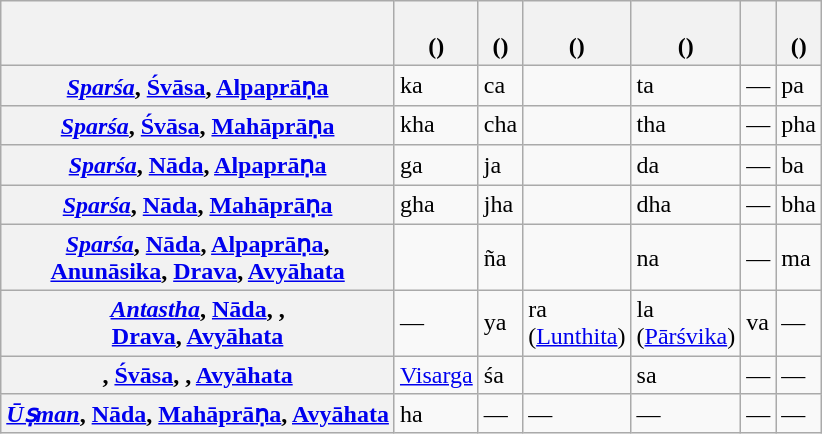<table class="wikitable">
<tr>
<th></th>
<th><a href='#'></a><br> ()</th>
<th><a href='#'></a><br> ()</th>
<th><a href='#'></a><br> ()</th>
<th><a href='#'></a><br> ()</th>
<th><a href='#'></a></th>
<th><a href='#'></a><br>()</th>
</tr>
<tr>
<th><em><a href='#'>Sparśa</a></em>, <a href='#'>Śvāsa</a>, <a href='#'>Alpaprāṇa</a></th>
<td>ka</td>
<td>ca</td>
<td></td>
<td>ta</td>
<td>—</td>
<td>pa</td>
</tr>
<tr>
<th><em><a href='#'>Sparśa</a></em>, <a href='#'>Śvāsa</a>, <a href='#'>Mahāprāṇa</a></th>
<td>kha</td>
<td>cha</td>
<td></td>
<td>tha</td>
<td>—</td>
<td>pha</td>
</tr>
<tr>
<th><em><a href='#'>Sparśa</a></em>, <a href='#'>Nāda</a>, <a href='#'>Alpaprāṇa</a></th>
<td>ga</td>
<td>ja</td>
<td></td>
<td>da</td>
<td>—</td>
<td>ba</td>
</tr>
<tr>
<th><em><a href='#'>Sparśa</a></em>, <a href='#'>Nāda</a>, <a href='#'>Mahāprāṇa</a></th>
<td>gha</td>
<td>jha</td>
<td></td>
<td>dha</td>
<td>—</td>
<td>bha</td>
</tr>
<tr>
<th><em><a href='#'>Sparśa</a></em>, <a href='#'>Nāda</a>, <a href='#'>Alpaprāṇa</a>,<br><a href='#'>Anunāsika</a>, <a href='#'>Drava</a>, <a href='#'>Avyāhata</a></th>
<td></td>
<td>ña</td>
<td></td>
<td>na</td>
<td>—</td>
<td>ma</td>
</tr>
<tr>
<th><em><a href='#'>Antastha</a></em>, <a href='#'>Nāda</a>, <a href='#'></a>,<br> <a href='#'>Drava</a>, <a href='#'>Avyāhata</a></th>
<td>—</td>
<td>ya</td>
<td>ra <br>(<a href='#'>Lunthita</a>)</td>
<td>la <br>(<a href='#'>Pārśvika</a>)</td>
<td>va</td>
<td>—</td>
</tr>
<tr>
<th><em><a href='#'></a></em>, <a href='#'>Śvāsa</a>, <a href='#'></a>, <a href='#'>Avyāhata</a></th>
<td><a href='#'>Visarga</a></td>
<td>śa</td>
<td></td>
<td>sa</td>
<td>—</td>
<td>—</td>
</tr>
<tr>
<th><em><a href='#'>Ūṣman</a></em>, <a href='#'>Nāda</a>, <a href='#'>Mahāprāṇa</a>, <a href='#'>Avyāhata</a></th>
<td>ha</td>
<td>—</td>
<td>—</td>
<td>—</td>
<td>—</td>
<td>—</td>
</tr>
</table>
